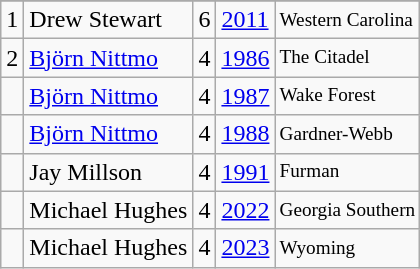<table class="wikitable">
<tr>
</tr>
<tr>
<td>1</td>
<td>Drew Stewart</td>
<td>6</td>
<td><a href='#'>2011</a></td>
<td style="font-size:80%;">Western Carolina</td>
</tr>
<tr>
<td>2</td>
<td><a href='#'>Björn Nittmo</a></td>
<td>4</td>
<td><a href='#'>1986</a></td>
<td style="font-size:80%;">The Citadel</td>
</tr>
<tr>
<td></td>
<td><a href='#'>Björn Nittmo</a></td>
<td>4</td>
<td><a href='#'>1987</a></td>
<td style="font-size:80%;">Wake Forest</td>
</tr>
<tr>
<td></td>
<td><a href='#'>Björn Nittmo</a></td>
<td>4</td>
<td><a href='#'>1988</a></td>
<td style="font-size:80%;">Gardner-Webb</td>
</tr>
<tr>
<td></td>
<td>Jay Millson</td>
<td>4</td>
<td><a href='#'>1991</a></td>
<td style="font-size:80%;">Furman</td>
</tr>
<tr>
<td></td>
<td>Michael Hughes</td>
<td>4</td>
<td><a href='#'>2022</a></td>
<td style="font-size:80%;">Georgia Southern</td>
</tr>
<tr>
<td></td>
<td>Michael Hughes</td>
<td>4</td>
<td><a href='#'>2023</a></td>
<td style="font-size:80%;">Wyoming</td>
</tr>
</table>
